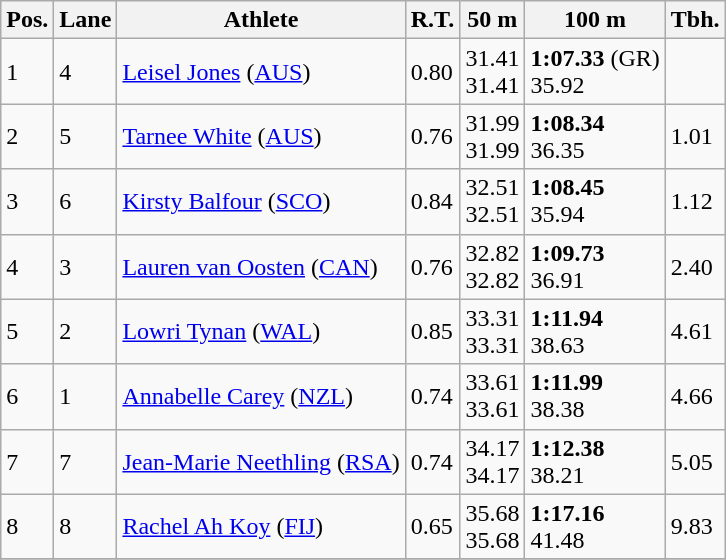<table class="wikitable">
<tr>
<th>Pos.</th>
<th>Lane</th>
<th>Athlete</th>
<th>R.T.</th>
<th>50 m</th>
<th>100 m</th>
<th>Tbh.</th>
</tr>
<tr>
<td>1</td>
<td>4</td>
<td> <a href='#'>Leisel Jones</a> (<a href='#'>AUS</a>)</td>
<td>0.80</td>
<td>31.41<br>31.41</td>
<td><strong>1:07.33</strong> (GR)<br>35.92</td>
<td> </td>
</tr>
<tr>
<td>2</td>
<td>5</td>
<td> <a href='#'>Tarnee White</a> (<a href='#'>AUS</a>)</td>
<td>0.76</td>
<td>31.99<br>31.99</td>
<td><strong>1:08.34</strong><br>36.35</td>
<td>1.01</td>
</tr>
<tr>
<td>3</td>
<td>6</td>
<td> <a href='#'>Kirsty Balfour</a> (<a href='#'>SCO</a>)</td>
<td>0.84</td>
<td>32.51<br>32.51</td>
<td><strong>1:08.45</strong><br>35.94</td>
<td>1.12</td>
</tr>
<tr>
<td>4</td>
<td>3</td>
<td> <a href='#'>Lauren van Oosten</a> (<a href='#'>CAN</a>)</td>
<td>0.76</td>
<td>32.82<br>32.82</td>
<td><strong>1:09.73</strong><br>36.91</td>
<td>2.40</td>
</tr>
<tr>
<td>5</td>
<td>2</td>
<td> <a href='#'>Lowri Tynan</a> (<a href='#'>WAL</a>)</td>
<td>0.85</td>
<td>33.31<br>33.31</td>
<td><strong>1:11.94</strong><br>38.63</td>
<td>4.61</td>
</tr>
<tr>
<td>6</td>
<td>1</td>
<td> <a href='#'>Annabelle Carey</a> (<a href='#'>NZL</a>)</td>
<td>0.74</td>
<td>33.61<br>33.61</td>
<td><strong>1:11.99</strong><br>38.38</td>
<td>4.66</td>
</tr>
<tr>
<td>7</td>
<td>7</td>
<td> <a href='#'>Jean-Marie Neethling</a> (<a href='#'>RSA</a>)</td>
<td>0.74</td>
<td>34.17<br>34.17</td>
<td><strong>1:12.38</strong><br>38.21</td>
<td>5.05</td>
</tr>
<tr>
<td>8</td>
<td>8</td>
<td> <a href='#'>Rachel Ah Koy</a> (<a href='#'>FIJ</a>)</td>
<td>0.65</td>
<td>35.68<br>35.68</td>
<td><strong>1:17.16</strong><br>41.48</td>
<td>9.83</td>
</tr>
<tr>
</tr>
</table>
